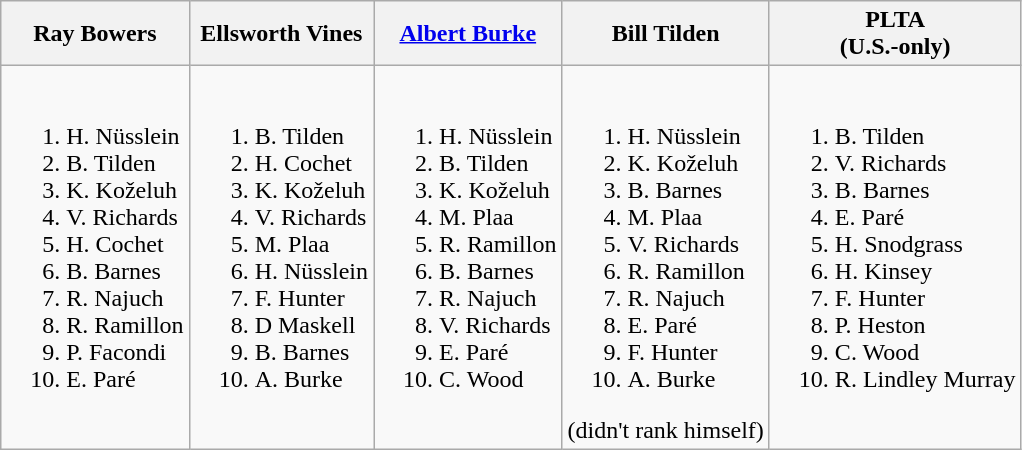<table class="wikitable">
<tr>
<th>Ray Bowers</th>
<th>Ellsworth Vines</th>
<th><a href='#'>Albert Burke</a></th>
<th>Bill Tilden</th>
<th>PLTA<br>(U.S.-only)</th>
</tr>
<tr style="vertical-align: top;">
<td style="white-space: nowrap;"><br><ol><li> H. Nüsslein</li><li> B. Tilden</li><li> K. Koželuh</li><li> V. Richards</li><li> H. Cochet</li><li> B. Barnes</li><li> R. Najuch</li><li> R. Ramillon</li><li> P. Facondi</li><li> E. Paré</li></ol></td>
<td style="white-space: nowrap;"><br><ol><li> B. Tilden</li><li> H. Cochet</li><li> K. Koželuh</li><li> V. Richards</li><li> M. Plaa</li><li> H. Nüsslein</li><li> F. Hunter</li><li> D Maskell</li><li> B. Barnes</li><li> A. Burke</li></ol></td>
<td style="white-space: nowrap;"><br><ol><li> H. Nüsslein</li><li> B. Tilden</li><li> K. Koželuh</li><li> M. Plaa</li><li> R. Ramillon</li><li> B. Barnes</li><li> R. Najuch</li><li> V. Richards</li><li> E. Paré</li><li> C. Wood</li></ol></td>
<td style="white-space: nowrap;"><br><ol><li> H. Nüsslein</li><li> K. Koželuh</li><li> B. Barnes</li><li> M. Plaa</li><li> V. Richards</li><li> R. Ramillon</li><li> R. Najuch</li><li> E. Paré</li><li> F. Hunter</li><li> A. Burke</li></ol>(didn't rank himself)</td>
<td style="white-space: nowrap;"><br><ol><li> B. Tilden</li><li> V. Richards</li><li> B. Barnes</li><li> E. Paré</li><li> H. Snodgrass</li><li> H. Kinsey</li><li> F. Hunter</li><li> P. Heston</li><li> C. Wood</li><li> R. Lindley Murray</li></ol></td>
</tr>
</table>
